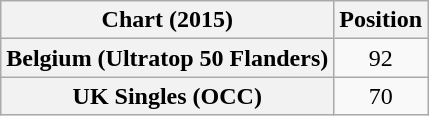<table class="wikitable plainrowheaders" style="text-align:center">
<tr>
<th scope="col">Chart (2015)</th>
<th scope="col">Position</th>
</tr>
<tr>
<th scope="row">Belgium (Ultratop 50 Flanders)</th>
<td>92</td>
</tr>
<tr>
<th scope="row">UK Singles (OCC)</th>
<td>70</td>
</tr>
</table>
